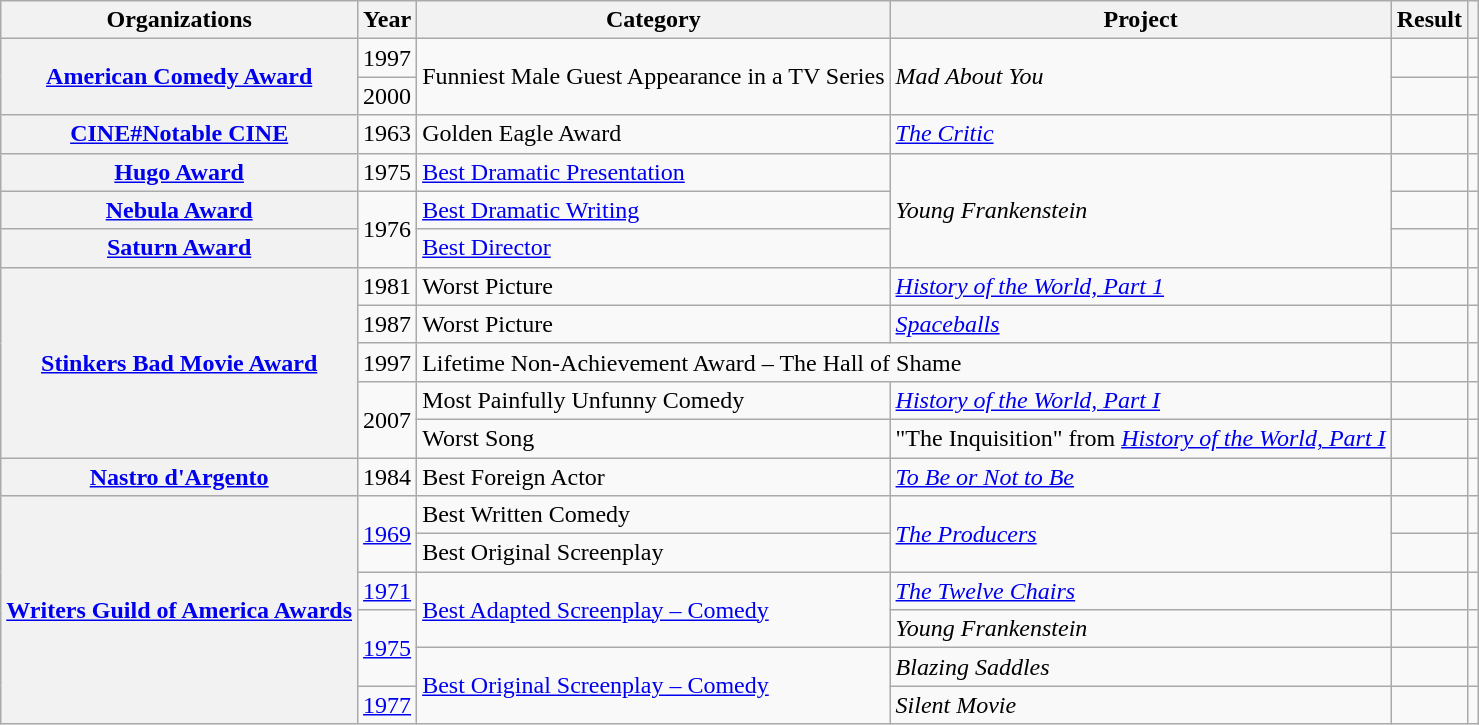<table class= "wikitable plainrowheaders sortable">
<tr>
<th>Organizations</th>
<th scope="col">Year</th>
<th scope="col">Category</th>
<th scope="col">Project</th>
<th scope="col">Result</th>
<th scope="col" class="unsortable"></th>
</tr>
<tr>
<th scope="row" rowspan="2"><a href='#'>American Comedy Award</a></th>
<td style="text-align:center;">1997</td>
<td rowspan="2">Funniest Male Guest Appearance in a TV Series</td>
<td rowspan="2"><em>Mad About You</em></td>
<td></td>
<td style="text-align:center;"></td>
</tr>
<tr>
<td style="text-align:center;">2000</td>
<td></td>
<td style="text-align:center;"></td>
</tr>
<tr>
<th scope="row" rowspan="1"><a href='#'>CINE#Notable CINE</a></th>
<td style="text-align:center;">1963</td>
<td>Golden Eagle Award</td>
<td><em><a href='#'>The Critic</a></em></td>
<td></td>
<td style="text-align:center;"></td>
</tr>
<tr>
<th scope="row" rowspan="1"><a href='#'>Hugo Award</a></th>
<td style="text-align:center;">1975</td>
<td><a href='#'>Best Dramatic Presentation</a></td>
<td rowspan="3"><em>Young Frankenstein</em></td>
<td></td>
<td style="text-align:center;"></td>
</tr>
<tr>
<th scope="row" rowspan="1"><a href='#'>Nebula Award</a></th>
<td style="text-align:center;", rowspan="2">1976</td>
<td><a href='#'>Best Dramatic Writing</a></td>
<td></td>
<td style="text-align:center;"></td>
</tr>
<tr>
<th scope="row" rowspan="1"><a href='#'>Saturn Award</a></th>
<td><a href='#'>Best Director</a></td>
<td></td>
<td style="text-align:center;"></td>
</tr>
<tr>
<th scope="row" rowspan="5"><a href='#'>Stinkers Bad Movie Award</a></th>
<td style="text-align:center;">1981</td>
<td>Worst Picture</td>
<td><em><a href='#'>History of the World, Part 1</a></em></td>
<td></td>
<td style="text-align:center;"></td>
</tr>
<tr>
<td style="text-align:center;">1987</td>
<td>Worst Picture</td>
<td><em><a href='#'>Spaceballs</a></em></td>
<td></td>
<td style="text-align:center;"></td>
</tr>
<tr>
<td style="text-align:center;">1997</td>
<td colspan=2>Lifetime Non-Achievement Award – The Hall of Shame</td>
<td></td>
<td style="text-align:center;"></td>
</tr>
<tr>
<td style="text-align:center;", rowspan="2">2007</td>
<td>Most Painfully Unfunny Comedy</td>
<td><em><a href='#'>History of the World, Part I</a></em></td>
<td></td>
<td style="text-align:center;"></td>
</tr>
<tr>
<td>Worst Song</td>
<td>"The Inquisition" from <em><a href='#'>History of the World, Part I</a></em></td>
<td></td>
<td style="text-align:center;"></td>
</tr>
<tr>
<th scope="row" rowspan="1"><a href='#'>Nastro d'Argento</a></th>
<td style="text-align:center;">1984</td>
<td>Best Foreign Actor</td>
<td><em><a href='#'>To Be or Not to Be</a></em></td>
<td></td>
<td style="text-align:center;"></td>
</tr>
<tr>
<th scope="row" rowspan="10"><a href='#'>Writers Guild of America Awards</a></th>
<td style="text-align:center;", rowspan="2"><a href='#'>1969</a></td>
<td>Best Written Comedy</td>
<td rowspan="2"><em><a href='#'>The Producers</a></em></td>
<td></td>
<td style="text-align:center;"></td>
</tr>
<tr>
<td>Best Original Screenplay</td>
<td></td>
<td style="text-align:center;"></td>
</tr>
<tr>
<td style="text-align:center;"><a href='#'>1971</a></td>
<td rowspan="2"><a href='#'>Best Adapted Screenplay – Comedy</a></td>
<td><em><a href='#'>The Twelve Chairs</a></em></td>
<td></td>
<td style="text-align:center;"></td>
</tr>
<tr>
<td style="text-align:center;", rowspan="2"><a href='#'>1975</a></td>
<td><em>Young Frankenstein</em></td>
<td></td>
<td style="text-align:center;"></td>
</tr>
<tr>
<td rowspan="2"><a href='#'>Best Original Screenplay – Comedy</a></td>
<td><em>Blazing Saddles</em></td>
<td></td>
<td style="text-align:center;"></td>
</tr>
<tr>
<td style="text-align:center;"><a href='#'>1977</a></td>
<td><em>Silent Movie</em></td>
<td></td>
<td style="text-align:center;"></td>
</tr>
</table>
